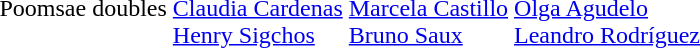<table>
<tr>
<td>Poomsae doubles</td>
<td><br><a href='#'>Claudia Cardenas</a><br><a href='#'>Henry Sigchos</a></td>
<td><br><a href='#'>Marcela Castillo</a><br><a href='#'>Bruno Saux</a></td>
<td><br><a href='#'>Olga Agudelo</a><br><a href='#'>Leandro Rodríguez</a></td>
</tr>
</table>
